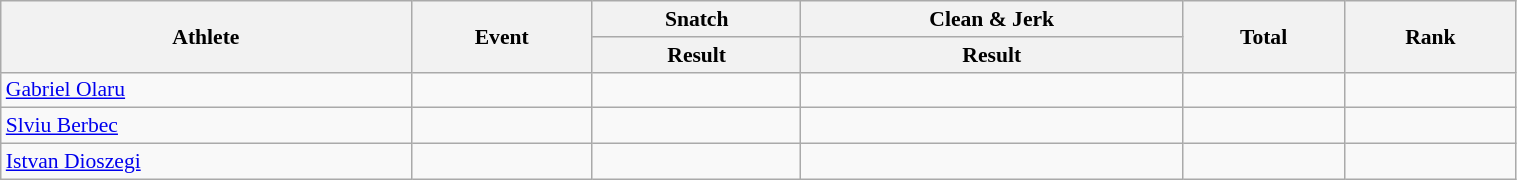<table class=wikitable style="font-size:90%" width="80%">
<tr>
<th rowspan="2">Athlete</th>
<th rowspan="2">Event</th>
<th colspan="1">Snatch</th>
<th colspan="1">Clean & Jerk</th>
<th rowspan="2">Total</th>
<th rowspan="2">Rank</th>
</tr>
<tr>
<th>Result</th>
<th>Result</th>
</tr>
<tr>
<td><a href='#'>Gabriel Olaru</a></td>
<td></td>
<td></td>
<td></td>
<td></td>
<td></td>
</tr>
<tr>
<td><a href='#'>Slviu Berbec</a></td>
<td></td>
<td></td>
<td></td>
<td></td>
<td></td>
</tr>
<tr>
<td><a href='#'>Istvan Dioszegi</a></td>
<td></td>
<td></td>
<td></td>
<td></td>
<td></td>
</tr>
</table>
